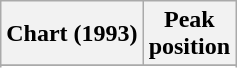<table class="wikitable sortable plainrowheaders" style="text-align:center">
<tr>
<th>Chart (1993)</th>
<th>Peak<br>position</th>
</tr>
<tr>
</tr>
<tr>
</tr>
</table>
